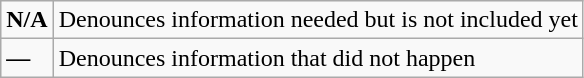<table class="wikitable">
<tr>
<td><strong>N/A</strong></td>
<td>Denounces information needed but is not included yet</td>
</tr>
<tr>
<td><strong>—</strong></td>
<td>Denounces information that did not happen</td>
</tr>
</table>
